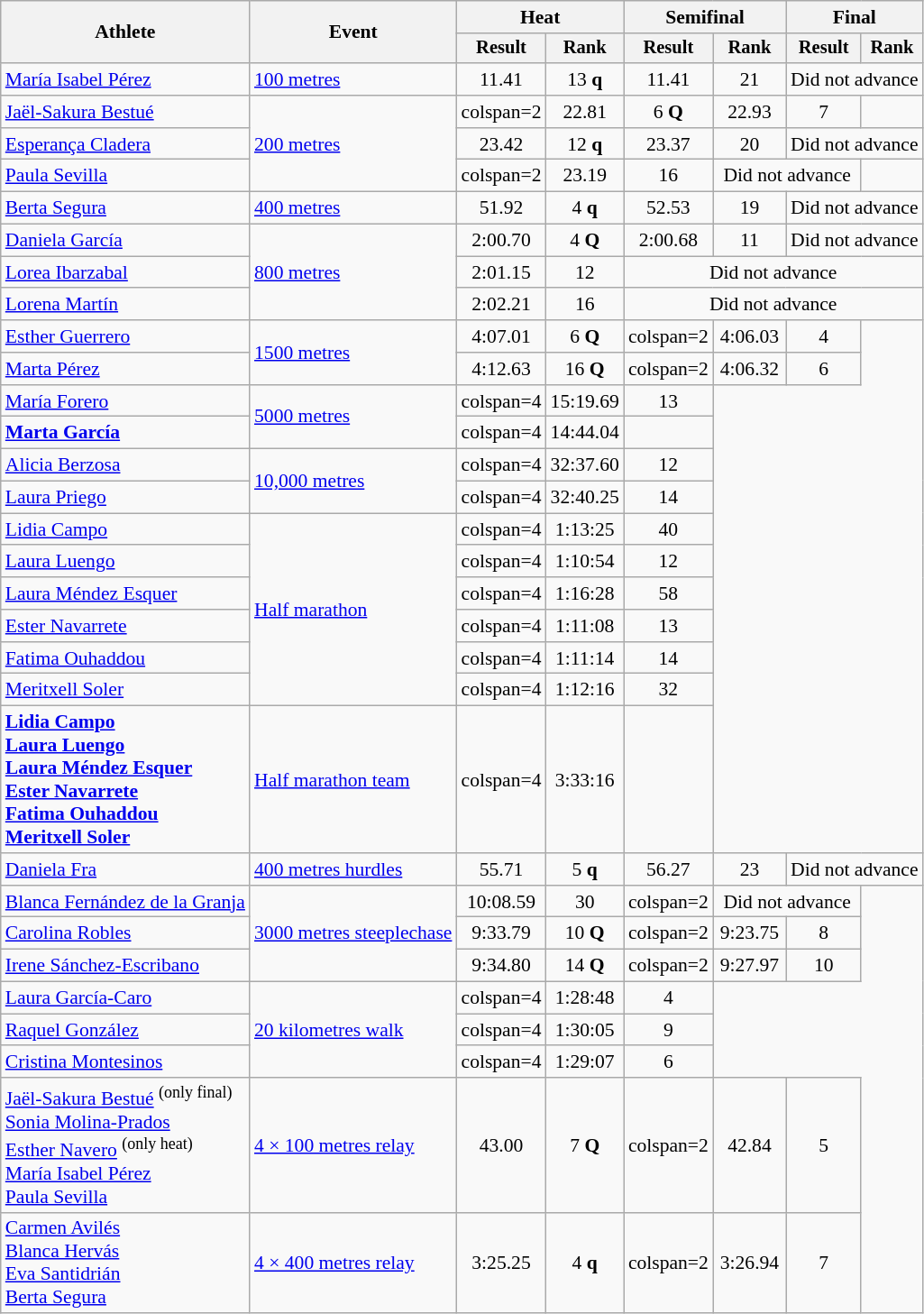<table class=wikitable style=font-size:90%>
<tr>
<th rowspan=2>Athlete</th>
<th rowspan=2>Event</th>
<th colspan=2>Heat</th>
<th colspan=2>Semifinal</th>
<th colspan=2>Final</th>
</tr>
<tr style=font-size:95%>
<th>Result</th>
<th>Rank</th>
<th>Result</th>
<th>Rank</th>
<th>Result</th>
<th>Rank</th>
</tr>
<tr align=center>
<td align=left><a href='#'>María Isabel Pérez</a></td>
<td align=left><a href='#'>100 metres</a></td>
<td>11.41</td>
<td>13 <strong>q</strong></td>
<td>11.41</td>
<td>21</td>
<td colspan=2>Did not advance</td>
</tr>
<tr align=center>
<td align=left><a href='#'>Jaël-Sakura Bestué</a></td>
<td align=left rowspan=3><a href='#'>200 metres</a></td>
<td>colspan=2 </td>
<td>22.81 </td>
<td>6 <strong>Q</strong></td>
<td>22.93</td>
<td>7</td>
</tr>
<tr align=center>
<td align=left><a href='#'>Esperança Cladera</a></td>
<td>23.42</td>
<td>12 <strong>q</strong></td>
<td>23.37</td>
<td>20</td>
<td colspan=2>Did not advance</td>
</tr>
<tr align=center>
<td align=left><a href='#'>Paula Sevilla</a></td>
<td>colspan=2 </td>
<td>23.19</td>
<td>16</td>
<td colspan=2>Did not advance</td>
</tr>
<tr align=center>
<td align=left><a href='#'>Berta Segura</a></td>
<td align=left><a href='#'>400 metres</a></td>
<td>51.92 </td>
<td>4 <strong>q</strong></td>
<td>52.53</td>
<td>19</td>
<td colspan=2>Did not advance</td>
</tr>
<tr align=center>
<td align=left><a href='#'>Daniela García</a></td>
<td align=left rowspan=3><a href='#'>800 metres</a></td>
<td>2:00.70</td>
<td>4 <strong>Q</strong></td>
<td>2:00.68</td>
<td>11</td>
<td colspan=2>Did not advance</td>
</tr>
<tr align=center>
<td align=left><a href='#'>Lorea Ibarzabal</a></td>
<td>2:01.15</td>
<td>12</td>
<td colspan=4>Did not advance</td>
</tr>
<tr align=center>
<td align=left><a href='#'>Lorena Martín</a></td>
<td>2:02.21</td>
<td>16</td>
<td colspan=4>Did not advance</td>
</tr>
<tr align=center>
<td align=left><a href='#'>Esther Guerrero</a></td>
<td align=left rowspan=2><a href='#'>1500 metres</a></td>
<td>4:07.01</td>
<td>6 <strong>Q</strong></td>
<td>colspan=2</td>
<td>4:06.03</td>
<td>4</td>
</tr>
<tr align=center>
<td align=left><a href='#'>Marta Pérez</a></td>
<td>4:12.63</td>
<td>16 <strong>Q</strong></td>
<td>colspan=2</td>
<td>4:06.32</td>
<td>6</td>
</tr>
<tr align=center>
<td align=left><a href='#'>María Forero</a></td>
<td align=left rowspan=2><a href='#'>5000 metres</a></td>
<td>colspan=4</td>
<td>15:19.69 </td>
<td>13</td>
</tr>
<tr align=center>
<td align=left><strong><a href='#'>Marta García</a></strong></td>
<td>colspan=4</td>
<td>14:44.04 </td>
<td></td>
</tr>
<tr align=center>
<td align=left><a href='#'>Alicia Berzosa</a></td>
<td align=left rowspan=2><a href='#'>10,000 metres</a></td>
<td>colspan=4</td>
<td>32:37.60 </td>
<td>12</td>
</tr>
<tr align=center>
<td align=left><a href='#'>Laura Priego</a></td>
<td>colspan=4</td>
<td>32:40.25 </td>
<td>14</td>
</tr>
<tr align=center>
<td align=left><a href='#'>Lidia Campo</a></td>
<td align=left rowspan=6><a href='#'>Half marathon</a></td>
<td>colspan=4</td>
<td>1:13:25</td>
<td>40</td>
</tr>
<tr align=center>
<td align=left><a href='#'>Laura Luengo</a></td>
<td>colspan=4</td>
<td>1:10:54</td>
<td>12</td>
</tr>
<tr align=center>
<td align=left><a href='#'>Laura Méndez Esquer</a></td>
<td>colspan=4</td>
<td>1:16:28</td>
<td>58</td>
</tr>
<tr align=center>
<td align=left><a href='#'>Ester Navarrete</a></td>
<td>colspan=4</td>
<td>1:11:08</td>
<td>13</td>
</tr>
<tr align=center>
<td align=left><a href='#'>Fatima Ouhaddou</a></td>
<td>colspan=4</td>
<td>1:11:14</td>
<td>14</td>
</tr>
<tr align=center>
<td align=left><a href='#'>Meritxell Soler</a></td>
<td>colspan=4</td>
<td>1:12:16</td>
<td>32</td>
</tr>
<tr align=center>
<td align=left><strong><a href='#'>Lidia Campo</a><br><a href='#'>Laura Luengo</a><br><a href='#'>Laura Méndez Esquer</a><br><a href='#'>Ester Navarrete</a><br><a href='#'>Fatima Ouhaddou</a><br><a href='#'>Meritxell Soler</a></strong></td>
<td align=left><a href='#'>Half marathon team</a></td>
<td>colspan=4</td>
<td>3:33:16</td>
<td></td>
</tr>
<tr align=center>
<td align=left><a href='#'>Daniela Fra</a></td>
<td align=left><a href='#'>400 metres hurdles</a></td>
<td>55.71 </td>
<td>5 <strong>q</strong></td>
<td>56.27</td>
<td>23</td>
<td colspan=2>Did not advance</td>
</tr>
<tr align=center>
<td align=left><a href='#'>Blanca Fernández de la Granja</a></td>
<td align=left rowspan=3><a href='#'>3000 metres steeplechase</a></td>
<td>10:08.59</td>
<td>30</td>
<td>colspan=2</td>
<td colspan=2>Did not advance</td>
</tr>
<tr align=center>
<td align=left><a href='#'>Carolina Robles</a></td>
<td>9:33.79</td>
<td>10 <strong>Q</strong></td>
<td>colspan=2</td>
<td>9:23.75 </td>
<td>8</td>
</tr>
<tr align=center>
<td align=left><a href='#'>Irene Sánchez-Escribano</a></td>
<td>9:34.80</td>
<td>14 <strong>Q</strong></td>
<td>colspan=2</td>
<td>9:27.97</td>
<td>10</td>
</tr>
<tr align=center>
<td align=left><a href='#'>Laura García-Caro</a></td>
<td align=left rowspan=3><a href='#'>20 kilometres walk</a></td>
<td>colspan=4</td>
<td>1:28:48</td>
<td>4</td>
</tr>
<tr align=center>
<td align=left><a href='#'>Raquel González</a></td>
<td>colspan=4</td>
<td>1:30:05</td>
<td>9</td>
</tr>
<tr align=center>
<td align=left><a href='#'>Cristina Montesinos</a></td>
<td>colspan=4</td>
<td>1:29:07</td>
<td>6</td>
</tr>
<tr align=center>
<td align=left><a href='#'>Jaël-Sakura Bestué</a> <sup>(only final)</sup><br><a href='#'>Sonia Molina-Prados</a><br><a href='#'>Esther Navero</a> <sup>(only heat)</sup><br><a href='#'>María Isabel Pérez</a><br><a href='#'>Paula Sevilla</a></td>
<td align=left><a href='#'>4 × 100 metres relay</a></td>
<td>43.00</td>
<td>7 <strong>Q</strong></td>
<td>colspan=2</td>
<td>42.84 </td>
<td>5</td>
</tr>
<tr align=center>
<td align=left><a href='#'>Carmen Avilés</a><br><a href='#'>Blanca Hervás</a><br><a href='#'>Eva Santidrián</a><br><a href='#'>Berta Segura</a></td>
<td align=left><a href='#'>4 × 400 metres relay</a></td>
<td>3:25.25 </td>
<td>4 <strong>q</strong></td>
<td>colspan=2</td>
<td>3:26.94</td>
<td>7</td>
</tr>
</table>
